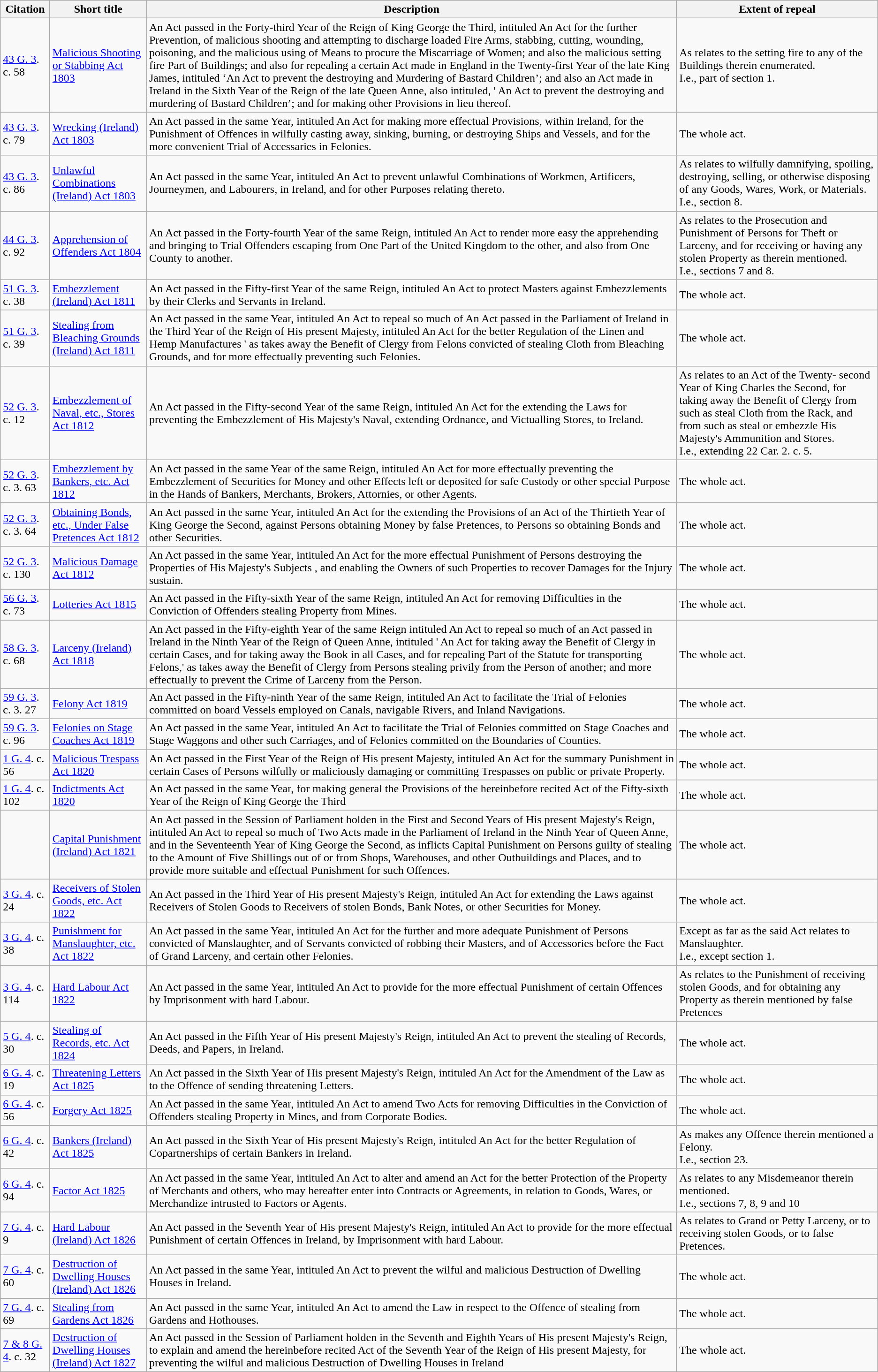<table class="wikitable">
<tr>
<th>Citation</th>
<th>Short title</th>
<th>Description</th>
<th>Extent of repeal</th>
</tr>
<tr>
<td><a href='#'>43 G. 3</a>. c. 58</td>
<td><a href='#'>Malicious Shooting or Stabbing Act 1803</a></td>
<td>An Act passed in the Forty-third Year of the Reign of King George the Third, intituled An Act for the further Prevention, of malicious shooting and attempting to discharge loaded Fire Arms, stabbing, cutting, wounding, poisoning, and the malicious using of Means to procure the Miscarriage of Women; and also the malicious setting fire Part of Buildings; and also for repealing a certain Act made in England in the Twenty-first Year of the late King James, intituled ‘An Act to prevent the destroying and Murdering of Bastard Children’; and also an Act made in Ireland in the Sixth Year of the Reign of the late Queen Anne, also intituled, ' An Act to prevent the destroying and murdering of Bastard Children’; and for making other Provisions in lieu thereof.</td>
<td>As relates to the setting fire to any of the Buildings therein enumerated.<br>I.e., part of section 1.</td>
</tr>
<tr>
<td><a href='#'>43 G. 3</a>. c. 79</td>
<td><a href='#'>Wrecking (Ireland) Act 1803</a></td>
<td>An Act passed in the same Year, intituled An Act for making more effectual Provisions, within Ireland, for the Punishment of Offences in wilfully casting away, sinking, burning, or destroying Ships and Vessels, and for the more convenient Trial of Accessaries in Felonies.</td>
<td>The whole act.</td>
</tr>
<tr>
<td><a href='#'>43 G. 3</a>. c. 86</td>
<td><a href='#'>Unlawful Combinations (Ireland) Act 1803</a></td>
<td>An Act passed in the same Year, intituled An Act to prevent unlawful Combinations of Workmen, Artificers, Journeymen, and Labourers, in Ireland, and for other Purposes relating thereto.</td>
<td>As relates to wilfully damnifying, spoiling, destroying, selling, or otherwise disposing of any Goods, Wares, Work, or Materials.<br>I.e., section 8.</td>
</tr>
<tr>
<td><a href='#'>44 G. 3</a>. c. 92</td>
<td><a href='#'>Apprehension of Offenders Act 1804</a></td>
<td>An Act passed in the Forty-fourth Year of the same Reign, intituled An Act to render more easy the apprehending and bringing to Trial Offenders escaping from One Part of the United Kingdom to the other, and also from One County to another.</td>
<td>As relates to the Prosecution and Punishment of Persons for Theft or Larceny, and for receiving or having any stolen Property as therein mentioned.<br>I.e., sections 7 and 8.</td>
</tr>
<tr>
<td><a href='#'>51 G. 3</a>. c. 38</td>
<td><a href='#'>Embezzlement (Ireland) Act 1811</a></td>
<td>An Act passed in the Fifty-first Year of the same Reign, intituled An Act to protect Masters against Embezzlements by their Clerks and Servants in Ireland.</td>
<td>The whole act.</td>
</tr>
<tr>
<td><a href='#'>51 G. 3</a>. c. 39</td>
<td><a href='#'>Stealing from Bleaching Grounds (Ireland) Act 1811</a></td>
<td>An Act passed in the same Year, intituled An Act to repeal so much of An Act passed in the Parliament of Ireland in the Third Year of the Reign of His present Majesty, intituled An Act for the better Regulation of the Linen and Hemp Manufactures ' as takes away the Benefit of Clergy from Felons convicted of stealing Cloth from Bleaching Grounds, and for more effectually preventing such Felonies.</td>
<td>The whole act.</td>
</tr>
<tr>
<td><a href='#'>52 G. 3</a>. c. 12</td>
<td><a href='#'>Embezzlement of Naval, etc., Stores Act 1812</a></td>
<td>An Act passed in the Fifty-second Year of the same Reign, intituled An Act for the extending the Laws for preventing the Embezzlement of His Majesty's Naval, extending Ordnance, and Victualling Stores, to Ireland.</td>
<td>As relates to an Act of the Twenty- second Year of King Charles the Second, for taking away the Benefit of Clergy from such as steal Cloth from the Rack, and from such as steal or embezzle His Majesty's Ammunition and Stores.<br>I.e., extending 22 Car. 2. c. 5.</td>
</tr>
<tr>
<td><a href='#'>52 G. 3</a>. c. 3. 63</td>
<td><a href='#'>Embezzlement by Bankers, etc. Act 1812</a></td>
<td>An Act passed in the same Year of the same Reign, intituled An Act for more effectually preventing the Embezzlement of Securities for Money and other Effects left or deposited for safe Custody or other special Purpose in the Hands of Bankers, Merchants, Brokers, Attornies, or other Agents.</td>
<td>The whole act.</td>
</tr>
<tr>
<td><a href='#'>52 G. 3</a>. c. 3. 64</td>
<td><a href='#'>Obtaining Bonds, etc., Under False Pretences Act 1812</a></td>
<td>An Act passed in the same Year, intituled An Act for the extending the Provisions of an Act of the Thirtieth Year of King George the Second, against Persons obtaining Money by false Pretences, to Persons so obtaining Bonds and other Securities.</td>
<td>The whole act.</td>
</tr>
<tr>
<td><a href='#'>52 G. 3</a>. c. 130</td>
<td><a href='#'>Malicious Damage Act 1812</a></td>
<td>An Act passed in the same Year, intituled An Act for the more effectual Punishment of Persons destroying the Properties of His Majesty's Subjects , and enabling the Owners of such Properties to recover Damages for the Injury sustain.</td>
<td>The whole act.</td>
</tr>
<tr>
<td><a href='#'>56 G. 3</a>. c. 73</td>
<td><a href='#'>Lotteries Act 1815</a></td>
<td>An Act passed in the Fifty-sixth Year of the same Reign, intituled An Act for removing Difficulties in the Conviction of Offenders stealing Property from Mines.</td>
<td>The whole act.</td>
</tr>
<tr>
<td><a href='#'>58 G. 3</a>. c. 68</td>
<td><a href='#'>Larceny (Ireland) Act 1818</a></td>
<td>An Act passed in the Fifty-eighth Year of the same Reign intituled An Act to repeal so much of an Act passed in Ireland in the Ninth Year of the Reign of Queen Anne, intituled ' An Act for taking away the Benefit of Clergy in certain Cases, and for taking away the Book in all Cases, and for repealing Part of the Statute for transporting Felons,' as takes away the Benefit of Clergy from Persons stealing privily from the Person of another; and more effectually to prevent the Crime of Larceny from the Person.</td>
<td>The whole act.</td>
</tr>
<tr>
<td><a href='#'>59 G. 3</a>. c. 3. 27</td>
<td><a href='#'>Felony Act 1819</a></td>
<td>An Act passed in the Fifty-ninth Year of the same Reign, intituled An Act to facilitate the Trial of Felonies committed on board Vessels employed on Canals, navigable Rivers, and Inland Navigations.</td>
<td>The whole act.</td>
</tr>
<tr>
<td><a href='#'>59 G. 3</a>. c. 96</td>
<td><a href='#'>Felonies on Stage Coaches Act 1819</a></td>
<td>An Act passed in the same Year, intituled An Act to facilitate the Trial of Felonies committed on Stage Coaches and Stage Waggons and other such Carriages, and of Felonies committed on the Boundaries of Counties.</td>
<td>The whole act.</td>
</tr>
<tr>
<td><a href='#'>1 G. 4</a>. c. 56</td>
<td><a href='#'>Malicious Trespass Act 1820</a></td>
<td>An Act passed in the First Year of the Reign of His present Majesty, intituled An Act for the summary Punishment in certain Cases of Persons wilfully or maliciously damaging or committing Trespasses on public or private Property.</td>
<td>The whole act.</td>
</tr>
<tr>
<td><a href='#'>1 G. 4</a>. c. 102</td>
<td><a href='#'>Indictments Act 1820</a></td>
<td>An Act passed in the same Year, for making general the Provisions of the hereinbefore recited Act of the Fifty-sixth Year of the Reign of King George the Third</td>
<td>The whole act.</td>
</tr>
<tr>
<td></td>
<td><a href='#'>Capital Punishment (Ireland) Act 1821</a></td>
<td>An Act passed in the Session of Parliament holden in the First and Second Years of His present Majesty's Reign, intituled An Act to repeal so much of Two Acts made in the Parliament of Ireland in the Ninth Year of Queen Anne, and in the Seventeenth Year of King George the Second, as inflicts Capital Punishment on Persons guilty of stealing to the Amount of Five Shillings out of or from Shops, Warehouses, and other Outbuildings and Places, and to provide more suitable and effectual Punishment for such Offences.</td>
<td>The whole act.</td>
</tr>
<tr>
<td><a href='#'>3 G. 4</a>. c. 24</td>
<td><a href='#'>Receivers of Stolen Goods, etc. Act 1822</a></td>
<td>An Act passed in the Third Year of His present Majesty's Reign, intituled An Act for extending the Laws against Receivers of Stolen Goods to Receivers of stolen Bonds, Bank Notes, or other Securities for Money.</td>
<td>The whole act.</td>
</tr>
<tr>
<td><a href='#'>3 G. 4</a>. c. 38</td>
<td><a href='#'>Punishment for Manslaughter, etc. Act 1822</a></td>
<td>An Act passed in the same Year, intituled An Act for the further and more adequate Punishment of Persons convicted of Manslaughter, and of Servants convicted of robbing their Masters, and of Accessories before the Fact of Grand Larceny, and certain other Felonies.</td>
<td>Except as far as the said Act relates to Manslaughter.<br>I.e., except section 1.</td>
</tr>
<tr>
<td><a href='#'>3 G. 4</a>. c. 114</td>
<td><a href='#'>Hard Labour Act 1822</a></td>
<td>An Act passed in the same Year, intituled An Act to provide for the more effectual Punishment of certain Offences by Imprisonment with hard Labour.</td>
<td>As relates to the Punishment of receiving stolen Goods, and for obtaining any Property as therein mentioned by false Pretences</td>
</tr>
<tr>
<td><a href='#'>5 G. 4</a>. c. 30</td>
<td><a href='#'>Stealing of Records, etc. Act 1824</a></td>
<td>An Act passed in the Fifth Year of His present Majesty's Reign, intituled An Act to prevent the stealing of Records, Deeds, and Papers, in Ireland.</td>
<td>The whole act.</td>
</tr>
<tr>
<td><a href='#'>6 G. 4</a>. c. 19</td>
<td><a href='#'>Threatening Letters Act 1825</a></td>
<td>An Act passed in the Sixth Year of His present Majesty's Reign, intituled An Act for the Amendment of the Law as to the Offence of sending threatening Letters.</td>
<td>The whole act.</td>
</tr>
<tr>
<td><a href='#'>6 G. 4</a>. c. 56</td>
<td><a href='#'>Forgery Act 1825</a></td>
<td>An Act passed in the same Year, intituled An Act to amend Two Acts for removing Difficulties in the Conviction of Offenders stealing Property in Mines, and from Corporate Bodies.</td>
<td>The whole act.</td>
</tr>
<tr>
<td><a href='#'>6 G. 4</a>. c. 42</td>
<td><a href='#'>Bankers (Ireland) Act 1825</a></td>
<td>An Act passed in the Sixth Year of His present Majesty's Reign, intituled An Act for the better Regulation of Copartnerships of certain Bankers in Ireland.</td>
<td>As makes any Offence therein mentioned a Felony.<br>I.e., section 23.</td>
</tr>
<tr>
<td><a href='#'>6 G. 4</a>. c. 94</td>
<td><a href='#'>Factor Act 1825</a></td>
<td>An Act passed in the same Year, intituled An Act to alter and amend an Act for the better Protection of the Property of Merchants and others, who may hereafter enter into Contracts or Agreements, in relation to Goods, Wares, or Merchandize intrusted to Factors or Agents.</td>
<td>As relates to any Misdemeanor therein mentioned.<br>I.e., sections 7, 8, 9 and 10</td>
</tr>
<tr>
<td><a href='#'>7 G. 4</a>. c. 9</td>
<td><a href='#'>Hard Labour (Ireland) Act 1826</a></td>
<td>An Act passed in the Seventh Year of His present Majesty's Reign, intituled An Act to provide for the more effectual Punishment of certain Offences in Ireland, by Imprisonment with hard Labour.</td>
<td>As relates to Grand or Petty Larceny, or to receiving stolen Goods, or to false Pretences.</td>
</tr>
<tr>
<td><a href='#'>7 G. 4</a>. c. 60</td>
<td><a href='#'>Destruction of Dwelling Houses (Ireland) Act 1826</a></td>
<td>An Act passed in the same Year, intituled An Act to prevent the wilful and malicious Destruction of Dwelling Houses in Ireland.</td>
<td>The whole act.</td>
</tr>
<tr>
<td><a href='#'>7 G. 4</a>. c. 69</td>
<td><a href='#'>Stealing from Gardens Act 1826</a></td>
<td>An Act passed in the same Year, intituled An Act to amend the Law in respect to the Offence of stealing from Gardens and Hothouses.</td>
<td>The whole act.</td>
</tr>
<tr>
<td><a href='#'>7 & 8 G. 4</a>. c. 32</td>
<td><a href='#'>Destruction of Dwelling Houses (Ireland) Act 1827</a></td>
<td>An Act passed in the Session of Parliament holden in the Seventh and Eighth Years of His present Majesty's Reign, to explain and amend the hereinbefore recited Act of the Seventh Year of the Reign of His present Majesty, for preventing the wilful and malicious Destruction of Dwelling Houses in Ireland</td>
<td>The whole act.</td>
</tr>
</table>
